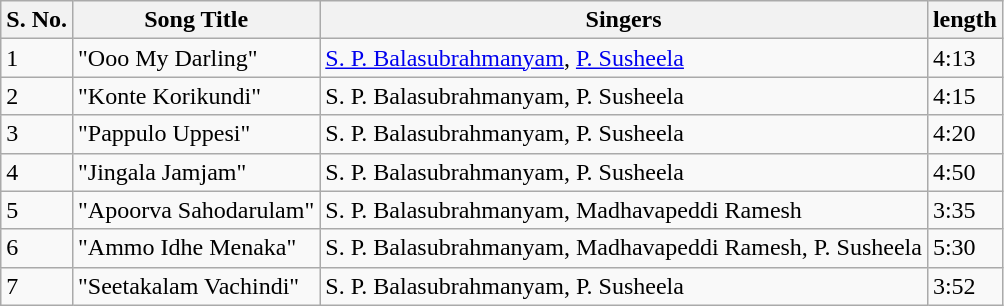<table class=wikitable>
<tr>
<th>S. No.</th>
<th>Song Title</th>
<th>Singers</th>
<th>length</th>
</tr>
<tr>
<td>1</td>
<td>"Ooo My Darling"</td>
<td><a href='#'>S. P. Balasubrahmanyam</a>, <a href='#'>P. Susheela</a></td>
<td>4:13</td>
</tr>
<tr>
<td>2</td>
<td>"Konte Korikundi"</td>
<td>S. P. Balasubrahmanyam, P. Susheela</td>
<td>4:15</td>
</tr>
<tr>
<td>3</td>
<td>"Pappulo Uppesi"</td>
<td>S. P. Balasubrahmanyam, P. Susheela</td>
<td>4:20</td>
</tr>
<tr>
<td>4</td>
<td>"Jingala Jamjam"</td>
<td>S. P. Balasubrahmanyam, P. Susheela</td>
<td>4:50</td>
</tr>
<tr>
<td>5</td>
<td>"Apoorva Sahodarulam"</td>
<td>S. P. Balasubrahmanyam, Madhavapeddi Ramesh</td>
<td>3:35</td>
</tr>
<tr>
<td>6</td>
<td>"Ammo Idhe Menaka"</td>
<td>S. P. Balasubrahmanyam, Madhavapeddi Ramesh, P. Susheela</td>
<td>5:30</td>
</tr>
<tr>
<td>7</td>
<td>"Seetakalam Vachindi"</td>
<td>S. P. Balasubrahmanyam, P. Susheela</td>
<td>3:52</td>
</tr>
</table>
